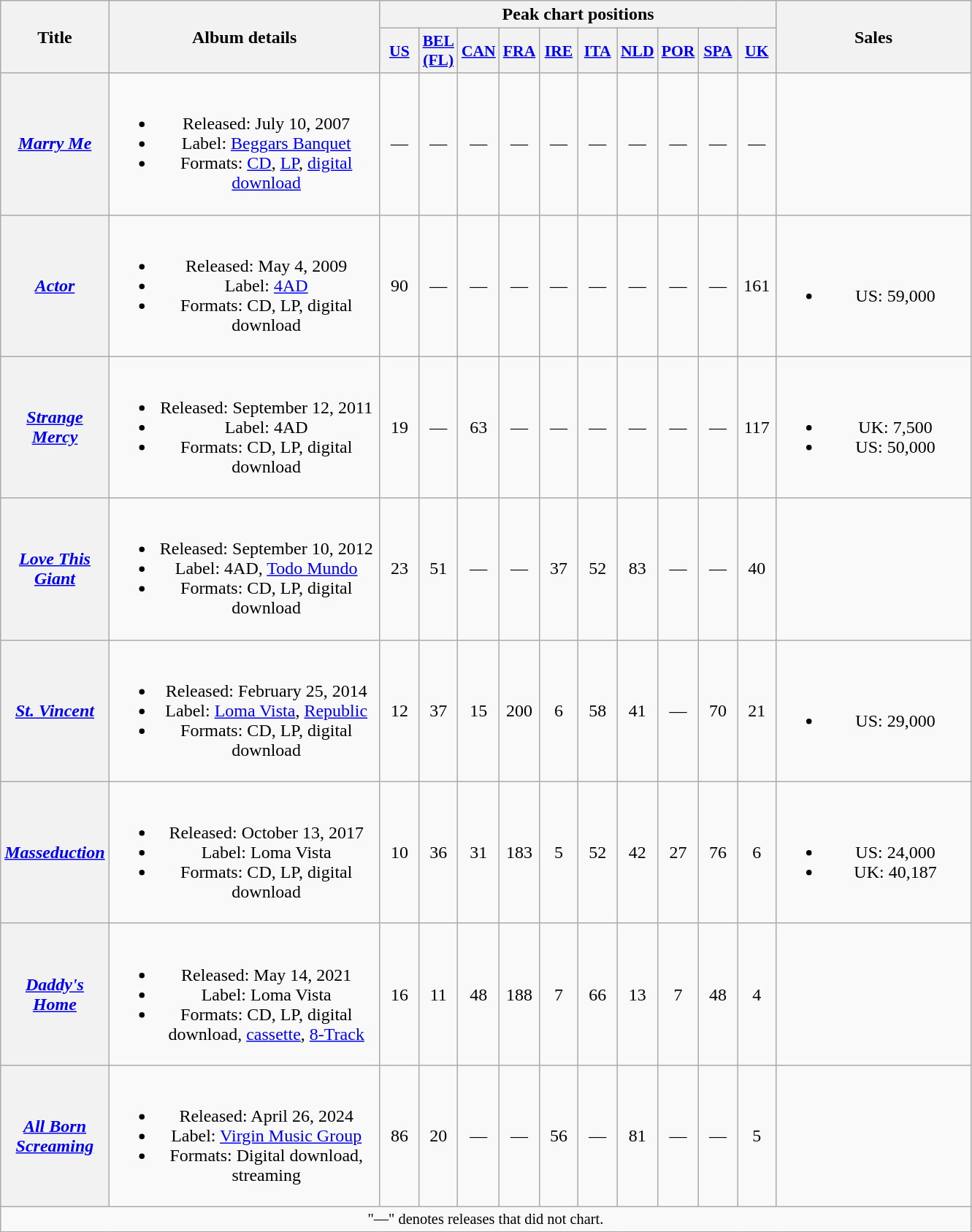<table class="wikitable plainrowheaders" style="text-align:center;">
<tr>
<th scope="col" rowspan="2" style="width:33px;">Title</th>
<th scope="col" rowspan="2" style="width:240px;">Album details</th>
<th scope="col" colspan="10" style="width:33px;">Peak chart positions</th>
<th scope="col" rowspan="2" style="width:170px;">Sales</th>
</tr>
<tr>
<th scope="col" style="width:2em;font-size:90%"><a href='#'>US</a><br></th>
<th scope="col" style="width:2em;font-size:90%"><a href='#'>BEL (FL)</a><br></th>
<th scope="col" style="width:2em;font-size:90%"><a href='#'>CAN</a><br></th>
<th scope="col" style="width:2em;font-size:90%"><a href='#'>FRA</a><br></th>
<th scope="col" style="width:2em;font-size:90%"><a href='#'>IRE</a><br></th>
<th scope="col" style="width:2em;font-size:90%"><a href='#'>ITA</a><br></th>
<th scope="col" style="width:2em;font-size:90%"><a href='#'>NLD</a><br></th>
<th scope="col" style="width:2em;font-size:90%"><a href='#'>POR</a><br></th>
<th scope="col" style="width:2em;font-size:90%"><a href='#'>SPA</a><br></th>
<th scope="col" style="width:2em;font-size:90%"><a href='#'>UK</a><br></th>
</tr>
<tr>
<th scope="row"><em><a href='#'>Marry Me</a></em></th>
<td><br><ul><li>Released: July 10, 2007</li><li>Label: <a href='#'>Beggars Banquet</a></li><li>Formats: <a href='#'>CD</a>, <a href='#'>LP</a>, <a href='#'>digital download</a></li></ul></td>
<td>—</td>
<td>—</td>
<td>—</td>
<td>—</td>
<td>—</td>
<td>—</td>
<td>—</td>
<td>—</td>
<td>—</td>
<td>—</td>
<td></td>
</tr>
<tr>
<th scope="row"><em><a href='#'>Actor</a></em></th>
<td><br><ul><li>Released: May 4, 2009</li><li>Label: <a href='#'>4AD</a></li><li>Formats: CD, LP, digital download</li></ul></td>
<td>90</td>
<td>—</td>
<td>—</td>
<td>—</td>
<td>—</td>
<td>—</td>
<td>—</td>
<td>—</td>
<td>—</td>
<td>161</td>
<td><br><ul><li>US: 59,000</li></ul></td>
</tr>
<tr>
<th scope="row"><em><a href='#'>Strange Mercy</a></em></th>
<td><br><ul><li>Released: September 12, 2011</li><li>Label: 4AD</li><li>Formats: CD, LP, digital download</li></ul></td>
<td>19</td>
<td>—</td>
<td>63</td>
<td>—</td>
<td>—</td>
<td>—</td>
<td>—</td>
<td>—</td>
<td>—</td>
<td>117</td>
<td><br><ul><li>UK: 7,500</li><li>US: 50,000</li></ul></td>
</tr>
<tr>
<th scope="row"><em><a href='#'>Love This Giant</a></em> </th>
<td><br><ul><li>Released: September 10, 2012</li><li>Label: 4AD, <a href='#'>Todo Mundo</a></li><li>Formats: CD, LP, digital download</li></ul></td>
<td>23</td>
<td>51</td>
<td>—</td>
<td>—</td>
<td>37</td>
<td>52</td>
<td>83</td>
<td>—</td>
<td>—</td>
<td>40</td>
<td></td>
</tr>
<tr>
<th scope="row"><em><a href='#'>St. Vincent</a></em></th>
<td><br><ul><li>Released: February 25, 2014</li><li>Label: <a href='#'>Loma Vista</a>, <a href='#'>Republic</a></li><li>Formats: CD, LP, digital download</li></ul></td>
<td>12</td>
<td>37</td>
<td>15</td>
<td>200</td>
<td>6</td>
<td>58</td>
<td>41</td>
<td>—</td>
<td>70</td>
<td>21</td>
<td><br><ul><li>US: 29,000</li></ul></td>
</tr>
<tr>
<th scope="row"><em><a href='#'>Masseduction</a></em></th>
<td><br><ul><li>Released: October 13, 2017</li><li>Label: Loma Vista</li><li>Formats: CD, LP, digital download</li></ul></td>
<td>10</td>
<td>36</td>
<td>31</td>
<td>183</td>
<td>5</td>
<td>52</td>
<td>42</td>
<td>27</td>
<td>76</td>
<td>6</td>
<td><br><ul><li>US: 24,000</li><li>UK: 40,187</li></ul></td>
</tr>
<tr>
<th scope="row"><em><a href='#'>Daddy's Home</a></em></th>
<td><br><ul><li>Released: May 14, 2021</li><li>Label: Loma Vista</li><li>Formats: CD, LP, digital download, <a href='#'>cassette</a>, <a href='#'>8-Track</a></li></ul></td>
<td>16</td>
<td>11</td>
<td>48</td>
<td>188</td>
<td>7</td>
<td>66</td>
<td>13</td>
<td>7</td>
<td>48</td>
<td>4</td>
<td></td>
</tr>
<tr>
<th scope="row"><em><a href='#'>All Born Screaming</a></em></th>
<td><br><ul><li>Released: April 26, 2024</li><li>Label: <a href='#'>Virgin Music Group</a></li><li>Formats: Digital download, streaming</li></ul></td>
<td>86</td>
<td>20</td>
<td>—</td>
<td>—</td>
<td>56<br></td>
<td>—</td>
<td>81</td>
<td>—</td>
<td>—</td>
<td>5</td>
<td></td>
</tr>
<tr>
<td colspan="19" style="text-align:center; font-size:85%;">"—" denotes releases that did not chart.</td>
</tr>
</table>
